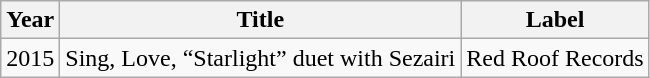<table class="wikitable">
<tr>
<th>Year</th>
<th>Title</th>
<th>Label</th>
</tr>
<tr>
<td>2015</td>
<td>Sing, Love, “Starlight” duet with Sezairi</td>
<td>Red Roof Records</td>
</tr>
</table>
